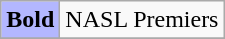<table class="wikitable">
<tr>
<td bgcolor=#b3b7ff><strong>Bold</strong></td>
<td>NASL Premiers</td>
</tr>
<tr>
</tr>
</table>
